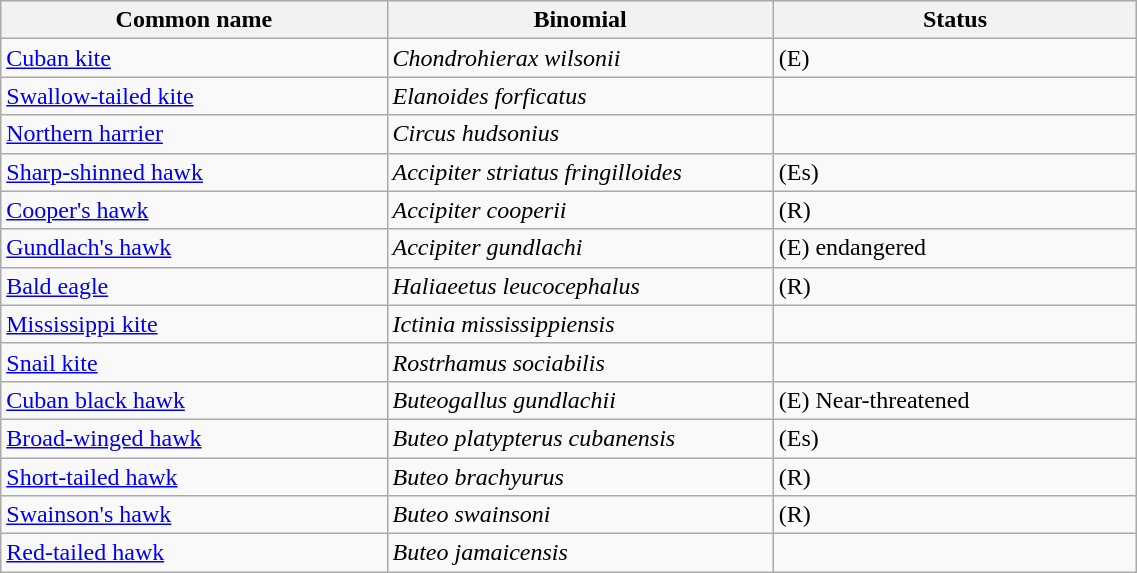<table width=60% class="wikitable">
<tr>
<th width=34%>Common name</th>
<th width=34%>Binomial</th>
<th width=32%>Status</th>
</tr>
<tr>
<td><a href='#'>Cuban kite</a></td>
<td><em>Chondrohierax wilsonii</em></td>
<td>(E)</td>
</tr>
<tr>
<td><a href='#'>Swallow-tailed kite</a></td>
<td><em>Elanoides forficatus</em></td>
<td></td>
</tr>
<tr>
<td><a href='#'>Northern harrier</a></td>
<td><em>Circus hudsonius</em></td>
<td></td>
</tr>
<tr>
<td><a href='#'>Sharp-shinned hawk</a></td>
<td><em>Accipiter striatus fringilloides</em></td>
<td>(Es)</td>
</tr>
<tr>
<td><a href='#'>Cooper's hawk</a></td>
<td><em>Accipiter cooperii</em></td>
<td>(R)</td>
</tr>
<tr>
<td><a href='#'>Gundlach's hawk</a></td>
<td><em>Accipiter gundlachi</em></td>
<td>(E) endangered</td>
</tr>
<tr>
<td><a href='#'>Bald eagle</a></td>
<td><em>Haliaeetus leucocephalus</em></td>
<td>(R)</td>
</tr>
<tr>
<td><a href='#'>Mississippi kite</a></td>
<td><em>Ictinia mississippiensis</em></td>
<td></td>
</tr>
<tr>
<td><a href='#'>Snail kite</a></td>
<td><em>Rostrhamus sociabilis</em></td>
<td></td>
</tr>
<tr>
<td><a href='#'>Cuban black hawk</a></td>
<td><em>Buteogallus gundlachii</em></td>
<td>(E) Near-threatened</td>
</tr>
<tr>
<td><a href='#'>Broad-winged hawk</a></td>
<td><em>Buteo platypterus cubanensis</em></td>
<td>(Es)</td>
</tr>
<tr>
<td><a href='#'>Short-tailed hawk</a></td>
<td><em>Buteo brachyurus</em></td>
<td>(R)</td>
</tr>
<tr>
<td><a href='#'>Swainson's hawk</a></td>
<td><em>Buteo swainsoni</em></td>
<td>(R)</td>
</tr>
<tr>
<td><a href='#'>Red-tailed hawk</a></td>
<td><em>Buteo jamaicensis</em></td>
<td></td>
</tr>
</table>
